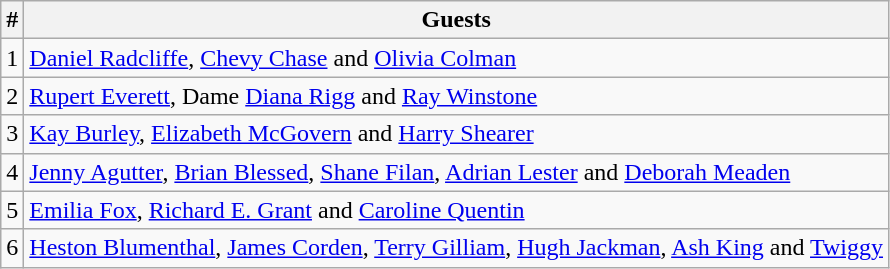<table class="wikitable unsortable">
<tr>
<th>#</th>
<th>Guests</th>
</tr>
<tr>
<td>1</td>
<td><a href='#'>Daniel Radcliffe</a>, <a href='#'>Chevy Chase</a> and <a href='#'>Olivia Colman</a></td>
</tr>
<tr>
<td>2</td>
<td><a href='#'>Rupert Everett</a>, Dame <a href='#'>Diana Rigg</a> and <a href='#'>Ray Winstone</a></td>
</tr>
<tr>
<td>3</td>
<td><a href='#'>Kay Burley</a>, <a href='#'>Elizabeth McGovern</a> and <a href='#'>Harry Shearer</a></td>
</tr>
<tr>
<td>4</td>
<td><a href='#'>Jenny Agutter</a>, <a href='#'>Brian Blessed</a>, <a href='#'>Shane Filan</a>, <a href='#'>Adrian Lester</a> and <a href='#'>Deborah Meaden</a></td>
</tr>
<tr>
<td>5</td>
<td><a href='#'>Emilia Fox</a>, <a href='#'>Richard E. Grant</a> and <a href='#'>Caroline Quentin</a></td>
</tr>
<tr>
<td>6</td>
<td><a href='#'>Heston Blumenthal</a>, <a href='#'>James Corden</a>, <a href='#'>Terry Gilliam</a>, <a href='#'>Hugh Jackman</a>, <a href='#'>Ash King</a> and <a href='#'>Twiggy</a></td>
</tr>
</table>
